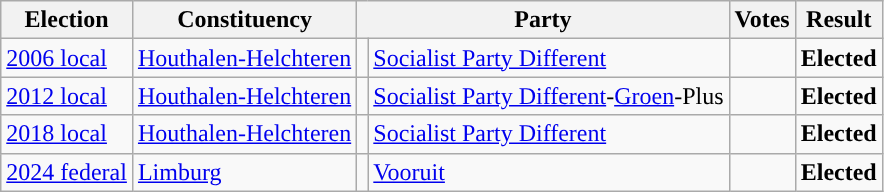<table class="wikitable" style="text-align:left;">
<tr>
<th scope=col>Election</th>
<th scope=col>Constituency</th>
<th scope=col colspan="2">Party</th>
<th scope=col>Votes</th>
<th scope=col>Result</th>
</tr>
<tr>
<td><a href='#'>2006 local</a></td>
<td><a href='#'>Houthalen-Helchteren</a></td>
<td style="background:"></td>
<td><a href='#'>Socialist Party Different</a></td>
<td align=right></td>
<td><strong>Elected</strong></td>
</tr>
<tr>
<td><a href='#'>2012 local</a></td>
<td><a href='#'>Houthalen-Helchteren</a></td>
<td></td>
<td><a href='#'>Socialist Party Different</a>-<a href='#'>Groen</a>-Plus</td>
<td align=right></td>
<td><strong>Elected</strong></td>
</tr>
<tr>
<td><a href='#'>2018 local</a></td>
<td><a href='#'>Houthalen-Helchteren</a></td>
<td style="background:"></td>
<td><a href='#'>Socialist Party Different</a></td>
<td align=right></td>
<td><strong>Elected</strong></td>
</tr>
<tr>
<td><a href='#'>2024 federal</a></td>
<td><a href='#'>Limburg</a></td>
<td style="background:"></td>
<td><a href='#'>Vooruit</a></td>
<td align=right></td>
<td><strong>Elected</strong></td>
</tr>
</table>
